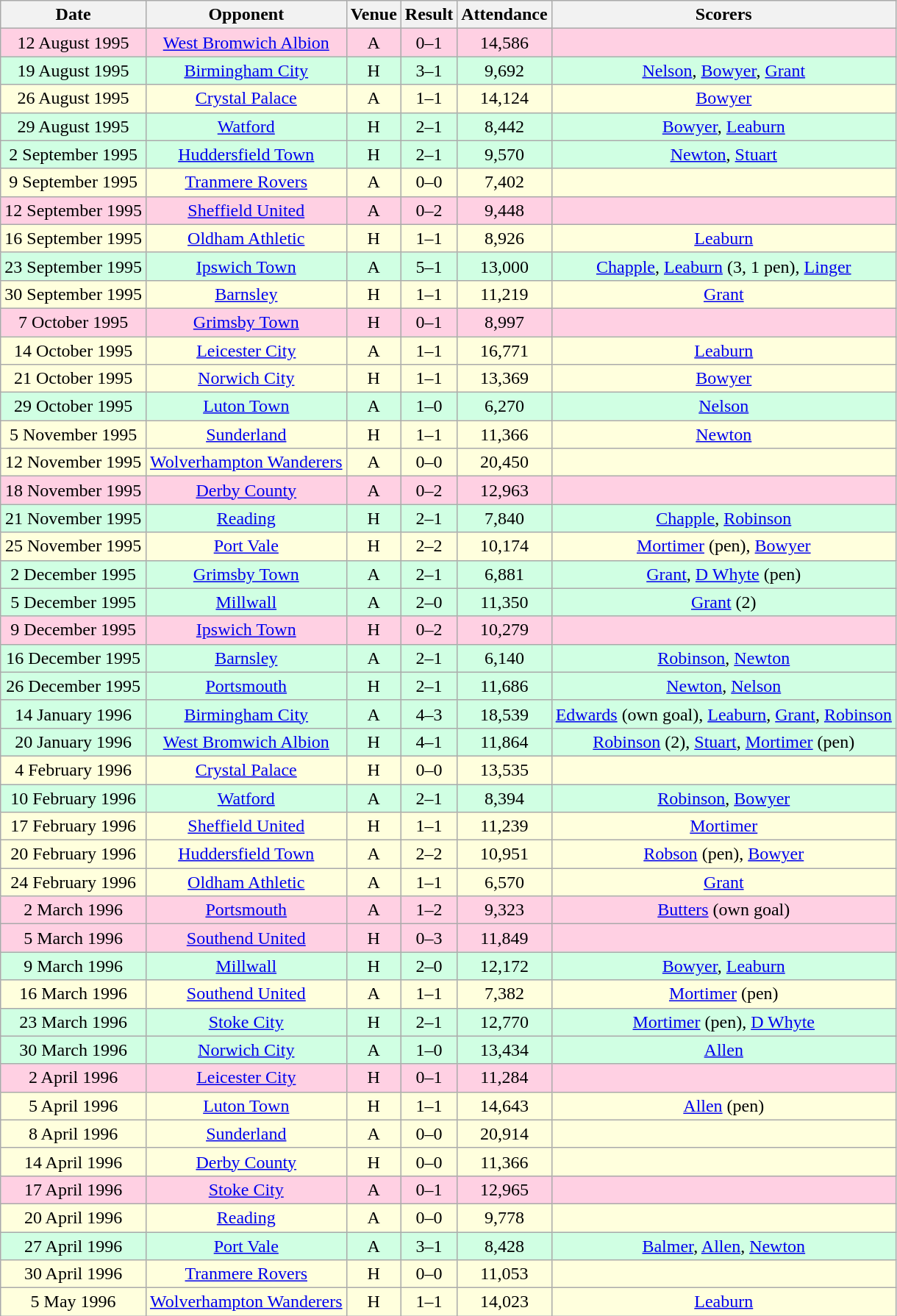<table class="wikitable sortable" style="font-size:100%; text-align:center">
<tr>
<th>Date</th>
<th>Opponent</th>
<th>Venue</th>
<th>Result</th>
<th>Attendance</th>
<th>Scorers</th>
</tr>
<tr style="background-color: #ffd0e3;">
<td>12 August 1995</td>
<td><a href='#'>West Bromwich Albion</a></td>
<td>A</td>
<td>0–1</td>
<td>14,586</td>
<td></td>
</tr>
<tr style="background-color: #d0ffe3;">
<td>19 August 1995</td>
<td><a href='#'>Birmingham City</a></td>
<td>H</td>
<td>3–1</td>
<td>9,692</td>
<td><a href='#'>Nelson</a>, <a href='#'>Bowyer</a>, <a href='#'>Grant</a></td>
</tr>
<tr style="background-color: #ffffdd;">
<td>26 August 1995</td>
<td><a href='#'>Crystal Palace</a></td>
<td>A</td>
<td>1–1</td>
<td>14,124</td>
<td><a href='#'>Bowyer</a></td>
</tr>
<tr style="background-color: #d0ffe3;">
<td>29 August 1995</td>
<td><a href='#'>Watford</a></td>
<td>H</td>
<td>2–1</td>
<td>8,442</td>
<td><a href='#'>Bowyer</a>, <a href='#'>Leaburn</a></td>
</tr>
<tr style="background-color: #d0ffe3;">
<td>2 September 1995</td>
<td><a href='#'>Huddersfield Town</a></td>
<td>H</td>
<td>2–1</td>
<td>9,570</td>
<td><a href='#'>Newton</a>, <a href='#'>Stuart</a></td>
</tr>
<tr style="background-color: #ffffdd;">
<td>9 September 1995</td>
<td><a href='#'>Tranmere Rovers</a></td>
<td>A</td>
<td>0–0</td>
<td>7,402</td>
<td></td>
</tr>
<tr style="background-color: #ffd0e3;">
<td>12 September 1995</td>
<td><a href='#'>Sheffield United</a></td>
<td>A</td>
<td>0–2</td>
<td>9,448</td>
<td></td>
</tr>
<tr style="background-color: #ffffdd;">
<td>16 September 1995</td>
<td><a href='#'>Oldham Athletic</a></td>
<td>H</td>
<td>1–1</td>
<td>8,926</td>
<td><a href='#'>Leaburn</a></td>
</tr>
<tr style="background-color: #d0ffe3;">
<td>23 September 1995</td>
<td><a href='#'>Ipswich Town</a></td>
<td>A</td>
<td>5–1</td>
<td>13,000</td>
<td><a href='#'>Chapple</a>, <a href='#'>Leaburn</a> (3, 1 pen), <a href='#'>Linger</a></td>
</tr>
<tr style="background-color: #ffffdd;">
<td>30 September 1995</td>
<td><a href='#'>Barnsley</a></td>
<td>H</td>
<td>1–1</td>
<td>11,219</td>
<td><a href='#'>Grant</a></td>
</tr>
<tr style="background-color: #ffd0e3;">
<td>7 October 1995</td>
<td><a href='#'>Grimsby Town</a></td>
<td>H</td>
<td>0–1</td>
<td>8,997</td>
<td></td>
</tr>
<tr style="background-color: #ffffdd;">
<td>14 October 1995</td>
<td><a href='#'>Leicester City</a></td>
<td>A</td>
<td>1–1</td>
<td>16,771</td>
<td><a href='#'>Leaburn</a></td>
</tr>
<tr style="background-color: #ffffdd;">
<td>21 October 1995</td>
<td><a href='#'>Norwich City</a></td>
<td>H</td>
<td>1–1</td>
<td>13,369</td>
<td><a href='#'>Bowyer</a></td>
</tr>
<tr style="background-color: #d0ffe3;">
<td>29 October 1995</td>
<td><a href='#'>Luton Town</a></td>
<td>A</td>
<td>1–0</td>
<td>6,270</td>
<td><a href='#'>Nelson</a></td>
</tr>
<tr style="background-color: #ffffdd;">
<td>5 November 1995</td>
<td><a href='#'>Sunderland</a></td>
<td>H</td>
<td>1–1</td>
<td>11,366</td>
<td><a href='#'>Newton</a></td>
</tr>
<tr style="background-color: #ffffdd;">
<td>12 November 1995</td>
<td><a href='#'>Wolverhampton Wanderers</a></td>
<td>A</td>
<td>0–0</td>
<td>20,450</td>
<td></td>
</tr>
<tr style="background-color: #ffd0e3;">
<td>18 November 1995</td>
<td><a href='#'>Derby County</a></td>
<td>A</td>
<td>0–2</td>
<td>12,963</td>
<td></td>
</tr>
<tr style="background-color: #d0ffe3;">
<td>21 November 1995</td>
<td><a href='#'>Reading</a></td>
<td>H</td>
<td>2–1</td>
<td>7,840</td>
<td><a href='#'>Chapple</a>, <a href='#'>Robinson</a></td>
</tr>
<tr style="background-color: #ffffdd;">
<td>25 November 1995</td>
<td><a href='#'>Port Vale</a></td>
<td>H</td>
<td>2–2</td>
<td>10,174</td>
<td><a href='#'>Mortimer</a> (pen), <a href='#'>Bowyer</a></td>
</tr>
<tr style="background-color: #d0ffe3;">
<td>2 December 1995</td>
<td><a href='#'>Grimsby Town</a></td>
<td>A</td>
<td>2–1</td>
<td>6,881</td>
<td><a href='#'>Grant</a>, <a href='#'>D Whyte</a> (pen)</td>
</tr>
<tr style="background-color: #d0ffe3;">
<td>5 December 1995</td>
<td><a href='#'>Millwall</a></td>
<td>A</td>
<td>2–0</td>
<td>11,350</td>
<td><a href='#'>Grant</a> (2)</td>
</tr>
<tr style="background-color: #ffd0e3;">
<td>9 December 1995</td>
<td><a href='#'>Ipswich Town</a></td>
<td>H</td>
<td>0–2</td>
<td>10,279</td>
<td></td>
</tr>
<tr style="background-color: #d0ffe3;">
<td>16 December 1995</td>
<td><a href='#'>Barnsley</a></td>
<td>A</td>
<td>2–1</td>
<td>6,140</td>
<td><a href='#'>Robinson</a>, <a href='#'>Newton</a></td>
</tr>
<tr style="background-color: #d0ffe3;">
<td>26 December 1995</td>
<td><a href='#'>Portsmouth</a></td>
<td>H</td>
<td>2–1</td>
<td>11,686</td>
<td><a href='#'>Newton</a>, <a href='#'>Nelson</a></td>
</tr>
<tr style="background-color: #d0ffe3;">
<td>14 January 1996</td>
<td><a href='#'>Birmingham City</a></td>
<td>A</td>
<td>4–3</td>
<td>18,539</td>
<td><a href='#'>Edwards</a> (own goal), <a href='#'>Leaburn</a>, <a href='#'>Grant</a>, <a href='#'>Robinson</a></td>
</tr>
<tr style="background-color: #d0ffe3;">
<td>20 January 1996</td>
<td><a href='#'>West Bromwich Albion</a></td>
<td>H</td>
<td>4–1</td>
<td>11,864</td>
<td><a href='#'>Robinson</a> (2), <a href='#'>Stuart</a>, <a href='#'>Mortimer</a> (pen)</td>
</tr>
<tr style="background-color: #ffffdd;">
<td>4 February 1996</td>
<td><a href='#'>Crystal Palace</a></td>
<td>H</td>
<td>0–0</td>
<td>13,535</td>
<td></td>
</tr>
<tr style="background-color: #d0ffe3;">
<td>10 February 1996</td>
<td><a href='#'>Watford</a></td>
<td>A</td>
<td>2–1</td>
<td>8,394</td>
<td><a href='#'>Robinson</a>, <a href='#'>Bowyer</a></td>
</tr>
<tr style="background-color: #ffffdd;">
<td>17 February 1996</td>
<td><a href='#'>Sheffield United</a></td>
<td>H</td>
<td>1–1</td>
<td>11,239</td>
<td><a href='#'>Mortimer</a></td>
</tr>
<tr style="background-color: #ffffdd;">
<td>20 February 1996</td>
<td><a href='#'>Huddersfield Town</a></td>
<td>A</td>
<td>2–2</td>
<td>10,951</td>
<td><a href='#'>Robson</a> (pen), <a href='#'>Bowyer</a></td>
</tr>
<tr style="background-color: #ffffdd;">
<td>24 February 1996</td>
<td><a href='#'>Oldham Athletic</a></td>
<td>A</td>
<td>1–1</td>
<td>6,570</td>
<td><a href='#'>Grant</a></td>
</tr>
<tr style="background-color: #ffd0e3;">
<td>2 March 1996</td>
<td><a href='#'>Portsmouth</a></td>
<td>A</td>
<td>1–2</td>
<td>9,323</td>
<td><a href='#'>Butters</a> (own goal)</td>
</tr>
<tr style="background-color: #ffd0e3;">
<td>5 March 1996</td>
<td><a href='#'>Southend United</a></td>
<td>H</td>
<td>0–3</td>
<td>11,849</td>
<td></td>
</tr>
<tr style="background-color: #d0ffe3;">
<td>9 March 1996</td>
<td><a href='#'>Millwall</a></td>
<td>H</td>
<td>2–0</td>
<td>12,172</td>
<td><a href='#'>Bowyer</a>, <a href='#'>Leaburn</a></td>
</tr>
<tr style="background-color: #ffffdd;">
<td>16 March 1996</td>
<td><a href='#'>Southend United</a></td>
<td>A</td>
<td>1–1</td>
<td>7,382</td>
<td><a href='#'>Mortimer</a> (pen)</td>
</tr>
<tr style="background-color: #d0ffe3;">
<td>23 March 1996</td>
<td><a href='#'>Stoke City</a></td>
<td>H</td>
<td>2–1</td>
<td>12,770</td>
<td><a href='#'>Mortimer</a> (pen), <a href='#'>D Whyte</a></td>
</tr>
<tr style="background-color: #d0ffe3;">
<td>30 March 1996</td>
<td><a href='#'>Norwich City</a></td>
<td>A</td>
<td>1–0</td>
<td>13,434</td>
<td><a href='#'>Allen</a></td>
</tr>
<tr style="background-color: #ffd0e3;">
<td>2 April 1996</td>
<td><a href='#'>Leicester City</a></td>
<td>H</td>
<td>0–1</td>
<td>11,284</td>
<td></td>
</tr>
<tr style="background-color: #ffffdd;">
<td>5 April 1996</td>
<td><a href='#'>Luton Town</a></td>
<td>H</td>
<td>1–1</td>
<td>14,643</td>
<td><a href='#'>Allen</a> (pen)</td>
</tr>
<tr style="background-color: #ffffdd;">
<td>8 April 1996</td>
<td><a href='#'>Sunderland</a></td>
<td>A</td>
<td>0–0</td>
<td>20,914</td>
<td></td>
</tr>
<tr style="background-color: #ffffdd;">
<td>14 April 1996</td>
<td><a href='#'>Derby County</a></td>
<td>H</td>
<td>0–0</td>
<td>11,366</td>
<td></td>
</tr>
<tr style="background-color: #ffd0e3;">
<td>17 April 1996</td>
<td><a href='#'>Stoke City</a></td>
<td>A</td>
<td>0–1</td>
<td>12,965</td>
<td></td>
</tr>
<tr style="background-color: #ffffdd;">
<td>20 April 1996</td>
<td><a href='#'>Reading</a></td>
<td>A</td>
<td>0–0</td>
<td>9,778</td>
<td></td>
</tr>
<tr style="background-color: #d0ffe3;">
<td>27 April 1996</td>
<td><a href='#'>Port Vale</a></td>
<td>A</td>
<td>3–1</td>
<td>8,428</td>
<td><a href='#'>Balmer</a>, <a href='#'>Allen</a>, <a href='#'>Newton</a></td>
</tr>
<tr style="background-color: #ffffdd;">
<td>30 April 1996</td>
<td><a href='#'>Tranmere Rovers</a></td>
<td>H</td>
<td>0–0</td>
<td>11,053</td>
<td></td>
</tr>
<tr style="background-color: #ffffdd;">
<td>5 May 1996</td>
<td><a href='#'>Wolverhampton Wanderers</a></td>
<td>H</td>
<td>1–1</td>
<td>14,023</td>
<td><a href='#'>Leaburn</a></td>
</tr>
</table>
